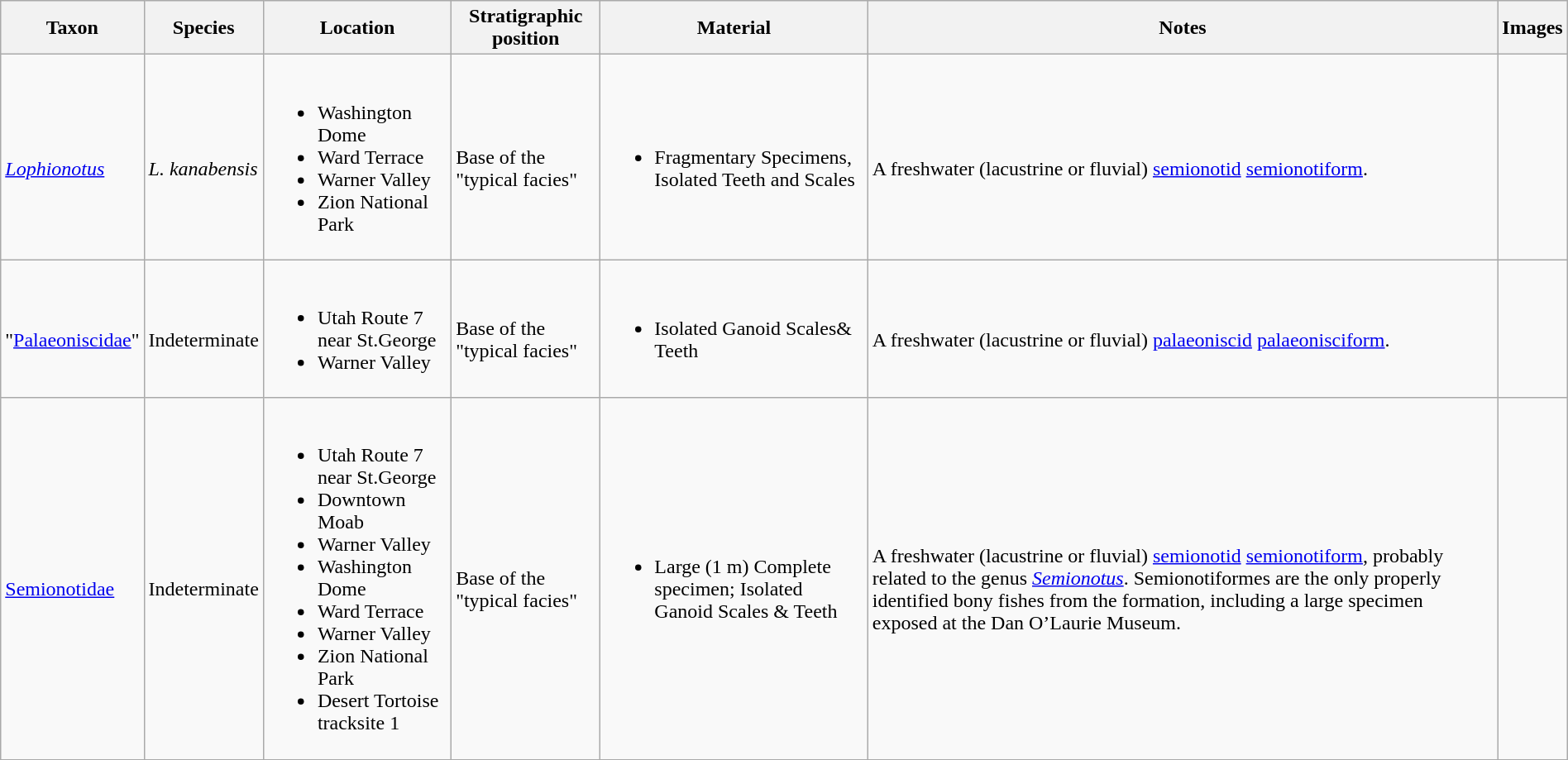<table class="wikitable" align="center" width="100%">
<tr>
<th>Taxon</th>
<th>Species</th>
<th>Location</th>
<th>Stratigraphic position</th>
<th>Material</th>
<th>Notes</th>
<th>Images</th>
</tr>
<tr>
<td><br><em><a href='#'>Lophionotus</a></em></td>
<td><br><em>L. kanabensis</em></td>
<td><br><ul><li>Washington Dome</li><li>Ward Terrace</li><li>Warner Valley</li><li>Zion National Park</li></ul></td>
<td><br>Base of the "typical facies"</td>
<td><br><ul><li>Fragmentary Specimens, Isolated Teeth and Scales</li></ul></td>
<td><br>A freshwater (lacustrine or fluvial) <a href='#'>semionotid</a> <a href='#'>semionotiform</a>.</td>
<td></td>
</tr>
<tr>
<td><br>"<a href='#'>Palaeoniscidae</a>"</td>
<td><br>Indeterminate</td>
<td><br><ul><li>Utah Route 7 near St.George</li><li>Warner Valley</li></ul></td>
<td><br>Base of the "typical facies"</td>
<td><br><ul><li>Isolated Ganoid Scales& Teeth</li></ul></td>
<td><br>A freshwater (lacustrine or fluvial) <a href='#'>palaeoniscid</a> <a href='#'>palaeonisciform</a>.</td>
<td></td>
</tr>
<tr>
<td><br><a href='#'>Semionotidae</a></td>
<td><br>Indeterminate</td>
<td><br><ul><li>Utah Route 7 near St.George</li><li>Downtown Moab</li><li>Warner Valley</li><li>Washington Dome</li><li>Ward Terrace</li><li>Warner Valley</li><li>Zion National Park</li><li>Desert Tortoise tracksite 1</li></ul></td>
<td><br>Base of the "typical facies"</td>
<td><br><ul><li>Large (1 m) Complete specimen; Isolated Ganoid Scales & Teeth</li></ul></td>
<td><br>A freshwater (lacustrine or fluvial) <a href='#'>semionotid</a> <a href='#'>semionotiform</a>, probably related to the genus <em><a href='#'>Semionotus</a></em>. Semionotiformes are the only properly identified bony fishes from the formation, including a large specimen exposed at the Dan O’Laurie Museum.</td>
<td><br></td>
</tr>
<tr>
</tr>
</table>
